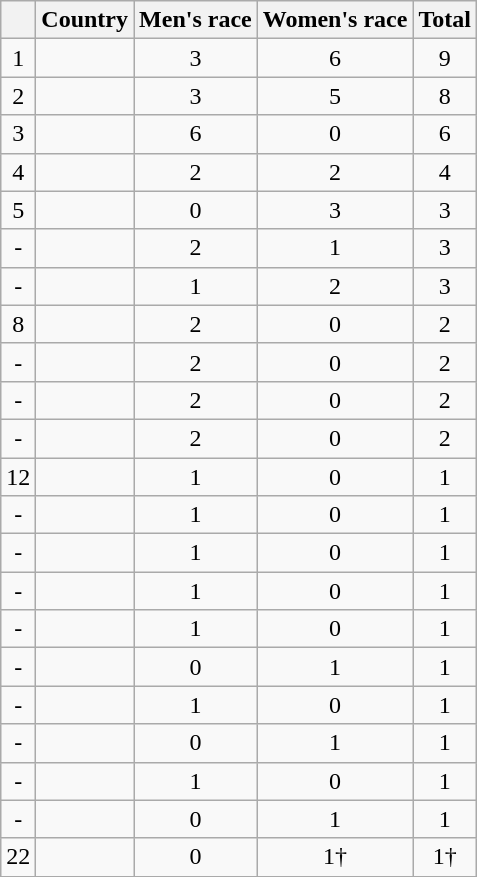<table class="wikitable sortable" style="text-align:center">
<tr>
<th></th>
<th>Country</th>
<th>Men's race</th>
<th>Women's race</th>
<th>Total</th>
</tr>
<tr>
<td align=center>1</td>
<td align=left></td>
<td>3</td>
<td>6</td>
<td>9</td>
</tr>
<tr>
<td align=center>2</td>
<td align=left></td>
<td>3</td>
<td>5</td>
<td>8</td>
</tr>
<tr>
<td align=center>3</td>
<td align=left></td>
<td>6</td>
<td>0</td>
<td>6</td>
</tr>
<tr>
<td align=center>4</td>
<td align=left></td>
<td>2</td>
<td>2</td>
<td>4</td>
</tr>
<tr>
<td align=center>5</td>
<td align=left></td>
<td>0</td>
<td>3</td>
<td>3</td>
</tr>
<tr>
<td align=center>-</td>
<td align=left></td>
<td>2</td>
<td>1</td>
<td>3</td>
</tr>
<tr>
<td align=center>-</td>
<td align=left></td>
<td>1</td>
<td>2</td>
<td>3</td>
</tr>
<tr>
<td align=center>8</td>
<td align=left></td>
<td>2</td>
<td>0</td>
<td>2</td>
</tr>
<tr>
<td align=center>-</td>
<td align=left></td>
<td>2</td>
<td>0</td>
<td>2</td>
</tr>
<tr>
<td align=center>-</td>
<td align=left></td>
<td>2</td>
<td>0</td>
<td>2</td>
</tr>
<tr>
<td align=center>-</td>
<td align=left></td>
<td>2</td>
<td>0</td>
<td>2</td>
</tr>
<tr>
<td align=center>12</td>
<td align=left></td>
<td>1</td>
<td>0</td>
<td>1</td>
</tr>
<tr>
<td align=center>-</td>
<td align=left></td>
<td>1</td>
<td>0</td>
<td>1</td>
</tr>
<tr>
<td align=center>-</td>
<td align=left></td>
<td>1</td>
<td>0</td>
<td>1</td>
</tr>
<tr>
<td align=center>-</td>
<td align=left></td>
<td>1</td>
<td>0</td>
<td>1</td>
</tr>
<tr>
<td align=center>-</td>
<td align=left></td>
<td>1</td>
<td>0</td>
<td>1</td>
</tr>
<tr>
<td align=center>-</td>
<td align=left></td>
<td>0</td>
<td>1</td>
<td>1</td>
</tr>
<tr>
<td align=center>-</td>
<td align=left></td>
<td>1</td>
<td>0</td>
<td>1</td>
</tr>
<tr>
<td align=center>-</td>
<td align=left></td>
<td>0</td>
<td>1</td>
<td>1</td>
</tr>
<tr>
<td align=center>-</td>
<td align=left></td>
<td>1</td>
<td>0</td>
<td>1</td>
</tr>
<tr>
<td align=center>-</td>
<td align=left></td>
<td>0</td>
<td>1</td>
<td>1</td>
</tr>
<tr>
<td align=center>22</td>
<td align=left></td>
<td>0</td>
<td>1†</td>
<td>1†</td>
</tr>
</table>
